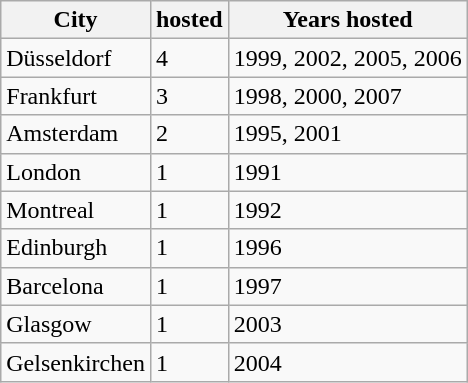<table class="wikitable sortable">
<tr>
<th>City</th>
<th> hosted</th>
<th>Years hosted</th>
</tr>
<tr>
<td>Düsseldorf</td>
<td>4</td>
<td>1999, 2002, 2005, 2006</td>
</tr>
<tr>
<td>Frankfurt</td>
<td>3</td>
<td>1998, 2000, 2007</td>
</tr>
<tr>
<td>Amsterdam</td>
<td>2</td>
<td>1995, 2001</td>
</tr>
<tr>
<td>London</td>
<td>1</td>
<td>1991</td>
</tr>
<tr>
<td>Montreal</td>
<td>1</td>
<td>1992</td>
</tr>
<tr>
<td>Edinburgh</td>
<td>1</td>
<td>1996</td>
</tr>
<tr>
<td>Barcelona</td>
<td>1</td>
<td>1997</td>
</tr>
<tr>
<td>Glasgow</td>
<td>1</td>
<td>2003</td>
</tr>
<tr>
<td>Gelsenkirchen</td>
<td>1</td>
<td>2004</td>
</tr>
</table>
